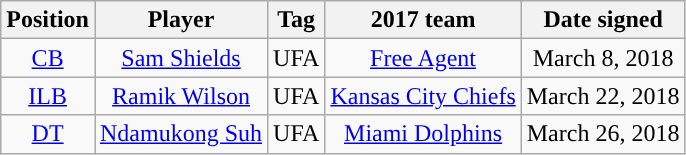<table class="wikitable" style="text-align:center">
<tr>
<th>Position</th>
<th>Player</th>
<th>Tag</th>
<th>2017 team</th>
<th>Date signed</th>
</tr>
<tr>
<td><a href='#'>CB</a></td>
<td><a href='#'>Sam Shields</a></td>
<td>UFA</td>
<td><a href='#'>Free Agent</a></td>
<td>March 8, 2018</td>
</tr>
<tr>
<td><a href='#'>ILB</a></td>
<td><a href='#'>Ramik Wilson</a></td>
<td>UFA</td>
<td><a href='#'>Kansas City Chiefs</a></td>
<td>March 22, 2018</td>
</tr>
<tr>
<td><a href='#'>DT</a></td>
<td><a href='#'>Ndamukong Suh</a></td>
<td>UFA</td>
<td><a href='#'>Miami Dolphins</a></td>
<td>March 26, 2018</td>
</tr>
</table>
